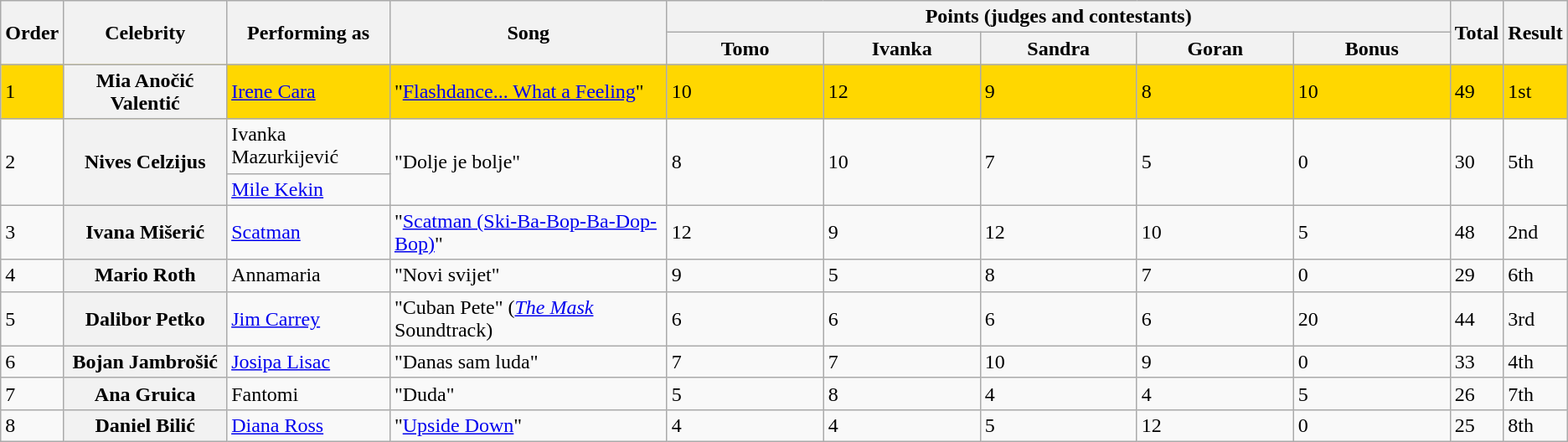<table class=wikitable>
<tr>
<th rowspan="2">Order</th>
<th rowspan="2">Celebrity</th>
<th rowspan="2">Performing as</th>
<th rowspan="2">Song</th>
<th colspan="5" style="width:50%;">Points (judges and contestants)</th>
<th rowspan="2">Total</th>
<th rowspan="2">Result</th>
</tr>
<tr>
<th style="width:10%;">Tomo</th>
<th style="width:10%;">Ivanka</th>
<th style="width:10%;">Sandra</th>
<th style="width:10%;">Goran</th>
<th style="width:10%;">Bonus</th>
</tr>
<tr bgcolor="gold">
<td>1</td>
<th scope="row">Mia Anočić Valentić</th>
<td><a href='#'>Irene Cara</a></td>
<td>"<a href='#'>Flashdance... What a Feeling</a>"</td>
<td>10</td>
<td>12</td>
<td>9</td>
<td>8</td>
<td>10</td>
<td>49</td>
<td>1st</td>
</tr>
<tr>
<td rowspan="2">2</td>
<th scope="row" rowspan="2">Nives Celzijus</th>
<td>Ivanka Mazurkijević</td>
<td rowspan="2">"Dolje je bolje"</td>
<td rowspan="2">8</td>
<td rowspan="2">10</td>
<td rowspan="2">7</td>
<td rowspan="2">5</td>
<td rowspan="2">0</td>
<td rowspan="2">30</td>
<td rowspan="2">5th</td>
</tr>
<tr>
<td><a href='#'>Mile Kekin</a></td>
</tr>
<tr>
<td>3</td>
<th scope="row">Ivana Mišerić</th>
<td><a href='#'>Scatman</a></td>
<td>"<a href='#'>Scatman (Ski-Ba-Bop-Ba-Dop-Bop)</a>"</td>
<td>12</td>
<td>9</td>
<td>12</td>
<td>10</td>
<td>5</td>
<td>48</td>
<td>2nd</td>
</tr>
<tr>
<td>4</td>
<th scope="row">Mario Roth</th>
<td>Annamaria</td>
<td>"Novi svijet"</td>
<td>9</td>
<td>5</td>
<td>8</td>
<td>7</td>
<td>0</td>
<td>29</td>
<td>6th</td>
</tr>
<tr>
<td>5</td>
<th scope="row">Dalibor Petko</th>
<td><a href='#'>Jim Carrey</a></td>
<td>"Cuban Pete" (<em><a href='#'>The Mask</a></em> Soundtrack)</td>
<td>6</td>
<td>6</td>
<td>6</td>
<td>6</td>
<td>20</td>
<td>44</td>
<td>3rd</td>
</tr>
<tr>
<td>6</td>
<th scope="row">Bojan Jambrošić</th>
<td><a href='#'>Josipa Lisac</a></td>
<td>"Danas sam luda"</td>
<td>7</td>
<td>7</td>
<td>10</td>
<td>9</td>
<td>0</td>
<td>33</td>
<td>4th</td>
</tr>
<tr>
<td>7</td>
<th scope="row">Ana Gruica</th>
<td>Fantomi</td>
<td>"Duda"</td>
<td>5</td>
<td>8</td>
<td>4</td>
<td>4</td>
<td>5</td>
<td>26</td>
<td>7th</td>
</tr>
<tr>
<td>8</td>
<th scope="row">Daniel Bilić</th>
<td><a href='#'>Diana Ross</a></td>
<td>"<a href='#'>Upside Down</a>"</td>
<td>4</td>
<td>4</td>
<td>5</td>
<td>12</td>
<td>0</td>
<td>25</td>
<td>8th</td>
</tr>
</table>
